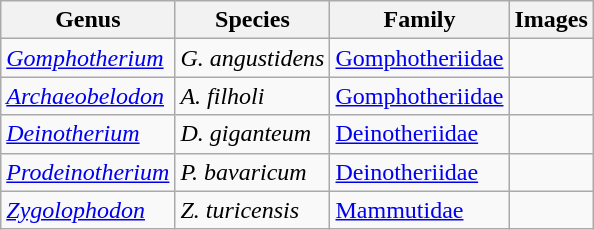<table class="wikitable sortable">
<tr>
<th>Genus</th>
<th>Species</th>
<th>Family</th>
<th>Images</th>
</tr>
<tr>
<td><em><a href='#'>Gomphotherium</a></em></td>
<td><em>G. angustidens</em></td>
<td><a href='#'>Gomphotheriidae</a></td>
<td></td>
</tr>
<tr>
<td><em><a href='#'>Archaeobelodon</a></em></td>
<td><em>A. filholi</em></td>
<td><a href='#'>Gomphotheriidae</a></td>
<td></td>
</tr>
<tr>
<td><em><a href='#'>Deinotherium</a></em></td>
<td><em>D. giganteum</em></td>
<td><a href='#'>Deinotheriidae</a></td>
<td></td>
</tr>
<tr>
<td><em><a href='#'>Prodeinotherium</a></em></td>
<td><em>P. bavaricum</em></td>
<td><a href='#'>Deinotheriidae</a></td>
<td></td>
</tr>
<tr>
<td><em><a href='#'>Zygolophodon</a></em></td>
<td><em>Z. turicensis</em></td>
<td><a href='#'>Mammutidae</a></td>
<td></td>
</tr>
</table>
